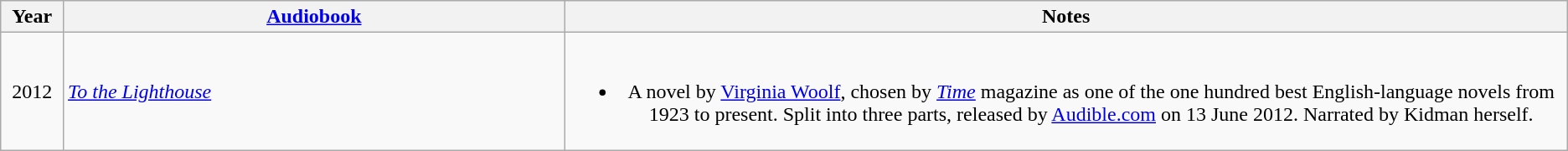<table class="wikitable" style="text-align:center;">
<tr>
<th style=width:4%;>Year</th>
<th style=width:32%;><a href='#'>Audiobook</a></th>
<th style=width:64%;>Notes</th>
</tr>
<tr>
<td>2012</td>
<td align=left><em><a href='#'>To the Lighthouse</a></em></td>
<td><br><ul><li>A novel by <a href='#'>Virginia Woolf</a>, chosen by <em><a href='#'>Time</a></em> magazine as one of the one hundred best English-language novels from 1923 to present. Split into three parts, released by <a href='#'>Audible.com</a> on 13 June 2012. Narrated by Kidman herself.</li></ul></td>
</tr>
</table>
